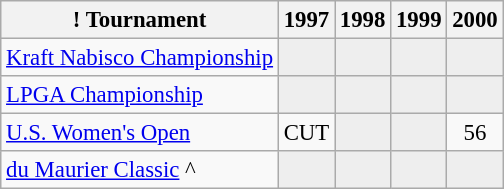<table class="wikitable" style="font-size:95%;text-align:center;">
<tr>
<th>! Tournament</th>
<th>1997</th>
<th>1998</th>
<th>1999</th>
<th>2000</th>
</tr>
<tr>
<td align=left><a href='#'>Kraft Nabisco Championship</a></td>
<td style="background:#eeeeee;"></td>
<td style="background:#eeeeee;"></td>
<td style="background:#eeeeee;"></td>
<td style="background:#eeeeee;"></td>
</tr>
<tr>
<td align=left><a href='#'>LPGA Championship</a></td>
<td style="background:#eeeeee;"></td>
<td style="background:#eeeeee;"></td>
<td style="background:#eeeeee;"></td>
<td style="background:#eeeeee;"></td>
</tr>
<tr>
<td align=left><a href='#'>U.S. Women's Open</a></td>
<td>CUT</td>
<td style="background:#eeeeee;"></td>
<td style="background:#eeeeee;"></td>
<td>56</td>
</tr>
<tr>
<td align=left><a href='#'>du Maurier Classic</a> ^</td>
<td style="background:#eeeeee;"></td>
<td style="background:#eeeeee;"></td>
<td style="background:#eeeeee;"></td>
<td style="background:#eeeeee;"></td>
</tr>
</table>
